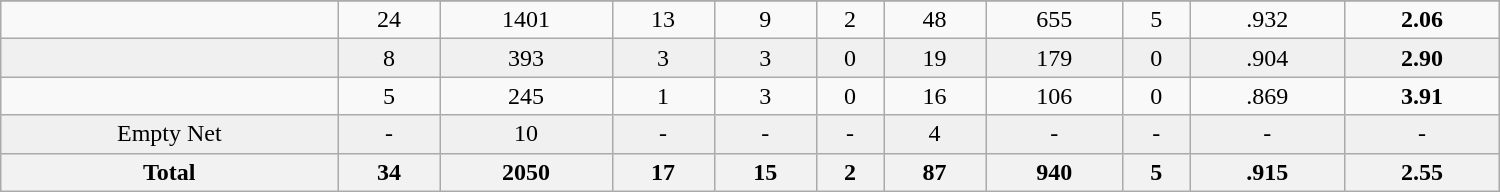<table class="wikitable sortable" width ="1000">
<tr align="center">
</tr>
<tr align="center" bgcolor="">
<td></td>
<td>24</td>
<td>1401</td>
<td>13</td>
<td>9</td>
<td>2</td>
<td>48</td>
<td>655</td>
<td>5</td>
<td>.932</td>
<td><strong>2.06</strong></td>
</tr>
<tr align="center" bgcolor="f0f0f0">
<td></td>
<td>8</td>
<td>393</td>
<td>3</td>
<td>3</td>
<td>0</td>
<td>19</td>
<td>179</td>
<td>0</td>
<td>.904</td>
<td><strong>2.90</strong></td>
</tr>
<tr align="center" bgcolor="">
<td></td>
<td>5</td>
<td>245</td>
<td>1</td>
<td>3</td>
<td>0</td>
<td>16</td>
<td>106</td>
<td>0</td>
<td>.869</td>
<td><strong>3.91</strong></td>
</tr>
<tr align="center" bgcolor="f0f0f0">
<td>Empty Net</td>
<td>-</td>
<td>10</td>
<td>-</td>
<td>-</td>
<td>-</td>
<td>4</td>
<td>-</td>
<td>-</td>
<td>-</td>
<td>-</td>
</tr>
<tr>
<th>Total</th>
<th>34</th>
<th>2050</th>
<th>17</th>
<th>15</th>
<th>2</th>
<th>87</th>
<th>940</th>
<th>5</th>
<th>.915</th>
<th>2.55</th>
</tr>
</table>
